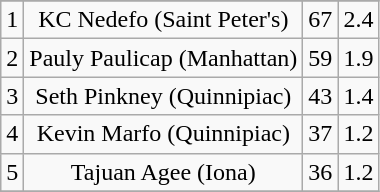<table class="wikitable sortable" style="text-align:center">
<tr>
</tr>
<tr>
<td>1</td>
<td>KC Nedefo (Saint Peter's)</td>
<td>67</td>
<td>2.4</td>
</tr>
<tr>
<td>2</td>
<td>Pauly Paulicap (Manhattan)</td>
<td>59</td>
<td>1.9</td>
</tr>
<tr>
<td>3</td>
<td>Seth Pinkney (Quinnipiac)</td>
<td>43</td>
<td>1.4</td>
</tr>
<tr>
<td>4</td>
<td>Kevin Marfo (Quinnipiac)</td>
<td>37</td>
<td>1.2</td>
</tr>
<tr>
<td>5</td>
<td>Tajuan Agee (Iona)</td>
<td>36</td>
<td>1.2</td>
</tr>
<tr>
</tr>
</table>
